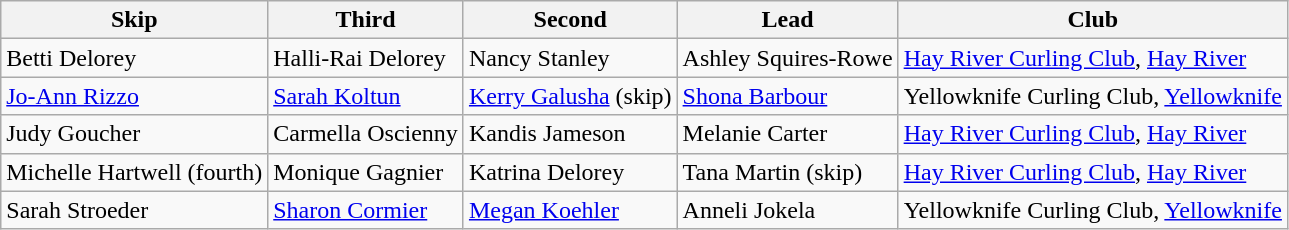<table class="wikitable">
<tr>
<th>Skip</th>
<th>Third</th>
<th>Second</th>
<th>Lead</th>
<th>Club</th>
</tr>
<tr>
<td>Betti Delorey</td>
<td>Halli-Rai Delorey</td>
<td>Nancy Stanley</td>
<td>Ashley Squires-Rowe</td>
<td><a href='#'>Hay River Curling Club</a>, <a href='#'>Hay River</a></td>
</tr>
<tr>
<td><a href='#'>Jo-Ann Rizzo</a></td>
<td><a href='#'>Sarah Koltun</a></td>
<td><a href='#'>Kerry Galusha</a> (skip)</td>
<td><a href='#'>Shona Barbour</a></td>
<td>Yellowknife Curling Club, <a href='#'>Yellowknife</a></td>
</tr>
<tr>
<td>Judy Goucher</td>
<td>Carmella Oscienny</td>
<td>Kandis Jameson</td>
<td>Melanie Carter</td>
<td><a href='#'>Hay River Curling Club</a>, <a href='#'>Hay River</a></td>
</tr>
<tr>
<td>Michelle Hartwell (fourth)</td>
<td>Monique Gagnier</td>
<td>Katrina Delorey</td>
<td>Tana Martin (skip)</td>
<td><a href='#'>Hay River Curling Club</a>, <a href='#'>Hay River</a></td>
</tr>
<tr>
<td>Sarah Stroeder</td>
<td><a href='#'>Sharon Cormier</a></td>
<td><a href='#'>Megan Koehler</a></td>
<td>Anneli Jokela</td>
<td>Yellowknife Curling Club, <a href='#'>Yellowknife</a></td>
</tr>
</table>
